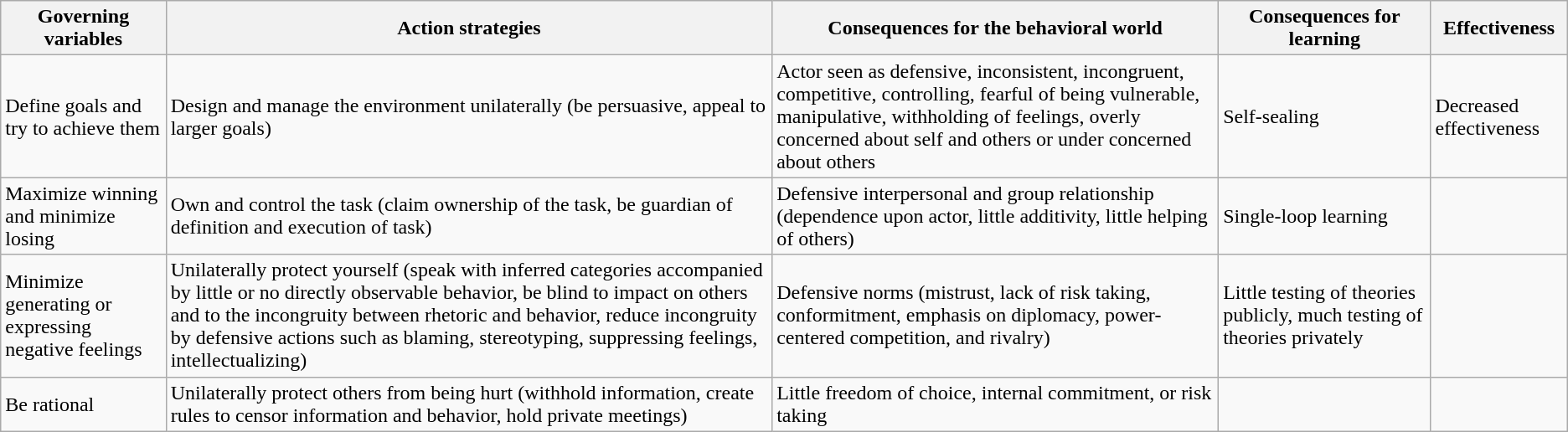<table class="wikitable">
<tr>
<th scope="col">Governing variables</th>
<th scope="col">Action strategies</th>
<th scope="col">Consequences for the behavioral world</th>
<th scope="col">Consequences for learning</th>
<th scope="col">Effectiveness</th>
</tr>
<tr>
<td>Define goals and try to achieve them</td>
<td>Design and manage the environment unilaterally (be persuasive, appeal to larger goals)</td>
<td>Actor seen as defensive, inconsistent, incongruent, competitive, controlling, fearful of being vulnerable, manipulative, withholding of feelings, overly concerned about self and others or under concerned about others</td>
<td>Self-sealing</td>
<td>Decreased effectiveness</td>
</tr>
<tr>
<td>Maximize winning and minimize losing</td>
<td>Own and control the task (claim ownership of the task, be guardian of definition and execution of task)</td>
<td>Defensive interpersonal and group relationship (dependence upon actor, little additivity, little helping of others)</td>
<td>Single-loop learning</td>
<td></td>
</tr>
<tr>
<td>Minimize generating or expressing negative feelings</td>
<td>Unilaterally protect yourself (speak with inferred categories accompanied by little or no directly observable behavior, be blind to impact on others and to the incongruity between rhetoric and behavior, reduce incongruity by defensive actions such as blaming, stereotyping, suppressing feelings, intellectualizing)</td>
<td>Defensive norms (mistrust, lack of risk taking, conformitment, emphasis on diplomacy, power-centered competition, and rivalry)</td>
<td>Little testing of theories publicly, much testing of theories privately</td>
<td></td>
</tr>
<tr>
<td>Be rational</td>
<td>Unilaterally protect others from being hurt (withhold information, create rules to censor information and behavior, hold private meetings)</td>
<td>Little freedom of choice, internal commitment, or risk taking</td>
<td></td>
</tr>
</table>
